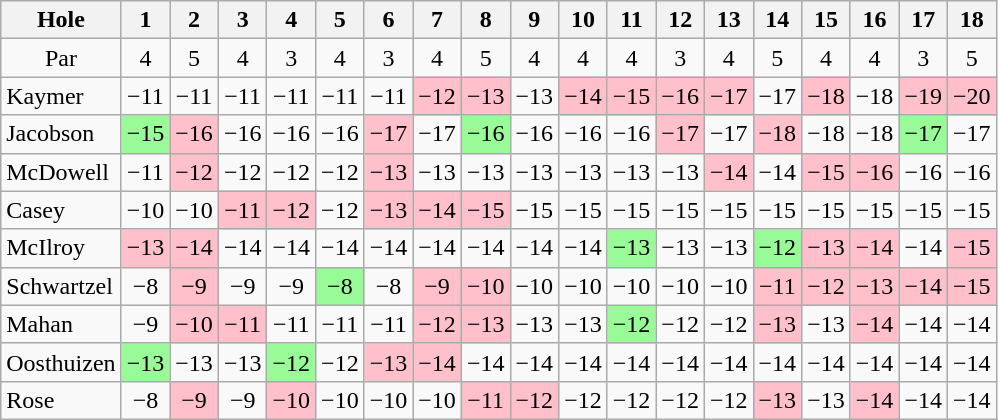<table class="wikitable" style="text-align:center">
<tr>
<th>Hole</th>
<th>1</th>
<th>2</th>
<th>3</th>
<th>4</th>
<th>5</th>
<th>6</th>
<th>7</th>
<th>8</th>
<th>9</th>
<th>10</th>
<th>11</th>
<th>12</th>
<th>13</th>
<th>14</th>
<th>15</th>
<th>16</th>
<th>17</th>
<th>18</th>
</tr>
<tr>
<td>Par</td>
<td>4</td>
<td>5</td>
<td>4</td>
<td>3</td>
<td>4</td>
<td>3</td>
<td>4</td>
<td>5</td>
<td>4</td>
<td>4</td>
<td>4</td>
<td>3</td>
<td>4</td>
<td>5</td>
<td>4</td>
<td>4</td>
<td>3</td>
<td>5</td>
</tr>
<tr>
<td align=left> Kaymer</td>
<td>−11</td>
<td>−11</td>
<td>−11</td>
<td>−11</td>
<td>−11</td>
<td>−11</td>
<td style="background: Pink;">−12</td>
<td style="background: Pink;">−13</td>
<td>−13</td>
<td style="background: Pink;">−14</td>
<td style="background: Pink;">−15</td>
<td style="background: Pink;">−16</td>
<td style="background: Pink;">−17</td>
<td>−17</td>
<td style="background: Pink;">−18</td>
<td>−18</td>
<td style="background: Pink;">−19</td>
<td style="background: Pink;">−20</td>
</tr>
<tr>
<td align=left> Jacobson</td>
<td style="background: PaleGreen;">−15</td>
<td style="background: Pink;">−16</td>
<td>−16</td>
<td>−16</td>
<td>−16</td>
<td style="background: Pink;">−17</td>
<td>−17</td>
<td style="background: PaleGreen;">−16</td>
<td>−16</td>
<td>−16</td>
<td>−16</td>
<td style="background: Pink;">−17</td>
<td>−17</td>
<td style="background: Pink;">−18</td>
<td>−18</td>
<td>−18</td>
<td style="background: PaleGreen;">−17</td>
<td>−17</td>
</tr>
<tr>
<td align=left> McDowell</td>
<td>−11</td>
<td style="background: Pink;">−12</td>
<td>−12</td>
<td>−12</td>
<td>−12</td>
<td style="background: Pink;">−13</td>
<td>−13</td>
<td>−13</td>
<td>−13</td>
<td>−13</td>
<td>−13</td>
<td>−13</td>
<td style="background: Pink;">−14</td>
<td>−14</td>
<td style="background: Pink;">−15</td>
<td style="background: Pink;">−16</td>
<td>−16</td>
<td>−16</td>
</tr>
<tr>
<td align=left> Casey</td>
<td>−10</td>
<td>−10</td>
<td style="background: Pink;">−11</td>
<td style="background: Pink;">−12</td>
<td>−12</td>
<td style="background: Pink;">−13</td>
<td style="background: Pink;">−14</td>
<td style="background: Pink;">−15</td>
<td>−15</td>
<td>−15</td>
<td>−15</td>
<td>−15</td>
<td>−15</td>
<td>−15</td>
<td>−15</td>
<td>−15</td>
<td>−15</td>
<td>−15</td>
</tr>
<tr>
<td align=left> McIlroy</td>
<td style="background: Pink;">−13</td>
<td style="background: Pink;">−14</td>
<td>−14</td>
<td>−14</td>
<td>−14</td>
<td>−14</td>
<td>−14</td>
<td>−14</td>
<td>−14</td>
<td>−14</td>
<td style="background: PaleGreen;">−13</td>
<td>−13</td>
<td>−13</td>
<td style="background: PaleGreen;">−12</td>
<td style="background: Pink;">−13</td>
<td style="background: Pink;">−14</td>
<td>−14</td>
<td style="background: Pink;">−15</td>
</tr>
<tr>
<td align=left> Schwartzel</td>
<td>−8</td>
<td style="background: Pink;">−9</td>
<td>−9</td>
<td>−9</td>
<td style="background: PaleGreen;">−8</td>
<td>−8</td>
<td style="background: Pink;">−9</td>
<td style="background: Pink;">−10</td>
<td>−10</td>
<td>−10</td>
<td>−10</td>
<td>−10</td>
<td>−10</td>
<td style="background: Pink;">−11</td>
<td style="background: Pink;">−12</td>
<td style="background: Pink;">−13</td>
<td style="background: Pink;">−14</td>
<td style="background: Pink;">−15</td>
</tr>
<tr>
<td align=left> Mahan</td>
<td>−9</td>
<td style="background: Pink;">−10</td>
<td style="background: Pink;">−11</td>
<td>−11</td>
<td>−11</td>
<td>−11</td>
<td style="background: Pink;">−12</td>
<td style="background: Pink;">−13</td>
<td>−13</td>
<td>−13</td>
<td style="background: PaleGreen;">−12</td>
<td>−12</td>
<td>−12</td>
<td style="background: Pink;">−13</td>
<td>−13</td>
<td style="background: Pink;">−14</td>
<td>−14</td>
<td>−14</td>
</tr>
<tr>
<td align=left> Oosthuizen</td>
<td style="background: PaleGreen;">−13</td>
<td>−13</td>
<td>−13</td>
<td style="background: PaleGreen;">−12</td>
<td>−12</td>
<td style="background: Pink;">−13</td>
<td style="background: Pink;">−14</td>
<td>−14</td>
<td>−14</td>
<td>−14</td>
<td>−14</td>
<td>−14</td>
<td>−14</td>
<td>−14</td>
<td>−14</td>
<td>−14</td>
<td>−14</td>
<td>−14</td>
</tr>
<tr>
<td align=left> Rose</td>
<td>−8</td>
<td style="background: Pink;">−9</td>
<td>−9</td>
<td style="background: Pink;">−10</td>
<td>−10</td>
<td>−10</td>
<td>−10</td>
<td style="background: Pink;">−11</td>
<td style="background: Pink;">−12</td>
<td>−12</td>
<td>−12</td>
<td>−12</td>
<td>−12</td>
<td style="background: Pink;">−13</td>
<td>−13</td>
<td style="background: Pink;">−14</td>
<td>−14</td>
<td>−14</td>
</tr>
</table>
